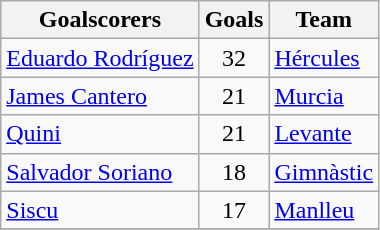<table class="wikitable sortable">
<tr>
<th>Goalscorers</th>
<th>Goals</th>
<th>Team</th>
</tr>
<tr>
<td> <a href='#'>Eduardo Rodríguez</a></td>
<td style="text-align:center;">32</td>
<td><a href='#'>Hércules</a></td>
</tr>
<tr>
<td> <a href='#'>James Cantero</a></td>
<td style="text-align:center;">21</td>
<td><a href='#'>Murcia</a></td>
</tr>
<tr>
<td> <a href='#'>Quini</a></td>
<td style="text-align:center;">21</td>
<td><a href='#'>Levante</a></td>
</tr>
<tr>
<td> <a href='#'>Salvador Soriano</a></td>
<td style="text-align:center;">18</td>
<td><a href='#'>Gimnàstic</a></td>
</tr>
<tr>
<td> <a href='#'>Siscu</a></td>
<td style="text-align:center;">17</td>
<td><a href='#'>Manlleu</a></td>
</tr>
<tr>
</tr>
</table>
